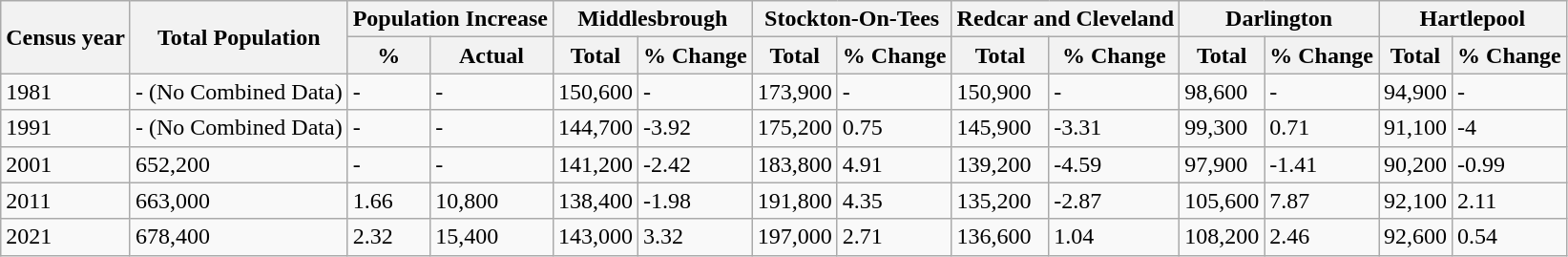<table class="wikitable sortable">
<tr>
<th rowspan="2">Census year</th>
<th rowspan="2">Total Population</th>
<th colspan="2">Population Increase</th>
<th colspan="2">Middlesbrough</th>
<th colspan="2">Stockton-On-Tees</th>
<th colspan="2">Redcar and Cleveland</th>
<th colspan="2">Darlington</th>
<th colspan="2">Hartlepool</th>
</tr>
<tr>
<th><strong>%</strong></th>
<th>Actual</th>
<th>Total</th>
<th>% Change</th>
<th>Total</th>
<th>% Change</th>
<th>Total</th>
<th>% Change</th>
<th>Total</th>
<th>% Change</th>
<th>Total</th>
<th>% Change</th>
</tr>
<tr>
<td>1981</td>
<td>- (No Combined Data)</td>
<td>-</td>
<td>-</td>
<td>150,600</td>
<td>-</td>
<td>173,900</td>
<td>-</td>
<td>150,900</td>
<td>-</td>
<td>98,600</td>
<td>-</td>
<td>94,900</td>
<td>-</td>
</tr>
<tr>
<td>1991</td>
<td>- (No Combined Data)</td>
<td>-</td>
<td>-</td>
<td>144,700</td>
<td>-3.92</td>
<td>175,200</td>
<td>0.75</td>
<td>145,900</td>
<td>-3.31</td>
<td>99,300</td>
<td>0.71</td>
<td>91,100</td>
<td>-4</td>
</tr>
<tr>
<td>2001</td>
<td>652,200</td>
<td>-</td>
<td>-</td>
<td>141,200</td>
<td>-2.42</td>
<td>183,800</td>
<td>4.91</td>
<td>139,200</td>
<td>-4.59</td>
<td>97,900</td>
<td>-1.41</td>
<td>90,200</td>
<td>-0.99</td>
</tr>
<tr>
<td>2011</td>
<td>663,000</td>
<td>1.66</td>
<td>10,800</td>
<td>138,400</td>
<td>-1.98</td>
<td>191,800</td>
<td>4.35</td>
<td>135,200</td>
<td>-2.87</td>
<td>105,600</td>
<td>7.87</td>
<td>92,100</td>
<td>2.11</td>
</tr>
<tr>
<td>2021</td>
<td>678,400</td>
<td>2.32</td>
<td>15,400</td>
<td>143,000</td>
<td>3.32</td>
<td>197,000</td>
<td>2.71</td>
<td>136,600</td>
<td>1.04</td>
<td>108,200</td>
<td>2.46</td>
<td>92,600</td>
<td>0.54</td>
</tr>
</table>
